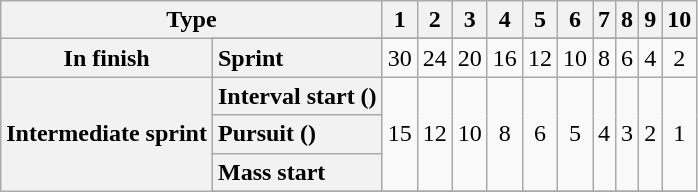<table class="wikitable plainrowheaders" style="text-align: center">
<tr>
<th scope="col" colspan="2">Type</th>
<th scope="col">1</th>
<th scope="col">2</th>
<th scope="col">3</th>
<th scope="col">4</th>
<th scope="col">5</th>
<th scope="col">6</th>
<th scope="col">7</th>
<th scope="col">8</th>
<th scope="col">9</th>
<th scope="col">10</th>
</tr>
<tr>
<th scope="row" rowspan=2>In finish</th>
</tr>
<tr>
<th scope="row" style="text-align:left;">Sprint</th>
<td>30</td>
<td>24</td>
<td>20</td>
<td>16</td>
<td>12</td>
<td>10</td>
<td>8</td>
<td>6</td>
<td>4</td>
<td>2</td>
</tr>
<tr>
<th scope="row" rowspan=4>Intermediate sprint</th>
<th scope="row" style="text-align:left;">Interval start ()</th>
<td rowspan=3>15</td>
<td rowspan=3>12</td>
<td rowspan=3>10</td>
<td rowspan=3>8</td>
<td rowspan=3>6</td>
<td rowspan=3>5</td>
<td rowspan=3>4</td>
<td rowspan=3>3</td>
<td rowspan=3>2</td>
<td rowspan=3>1</td>
</tr>
<tr>
<th scope="row" style="text-align:left;">Pursuit ()</th>
</tr>
<tr>
<th scope="row" style="text-align:left;">Mass start</th>
</tr>
<tr>
</tr>
</table>
